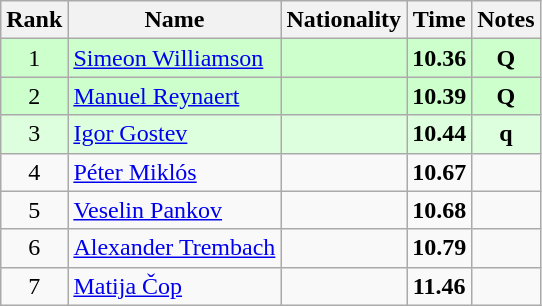<table class="wikitable sortable" style="text-align:center">
<tr>
<th>Rank</th>
<th>Name</th>
<th>Nationality</th>
<th>Time</th>
<th>Notes</th>
</tr>
<tr bgcolor=ccffcc>
<td>1</td>
<td align=left><a href='#'>Simeon Williamson</a></td>
<td align=left></td>
<td><strong>10.36</strong></td>
<td><strong>Q</strong></td>
</tr>
<tr bgcolor=ccffcc>
<td>2</td>
<td align=left><a href='#'>Manuel Reynaert</a></td>
<td align=left></td>
<td><strong>10.39</strong></td>
<td><strong>Q</strong></td>
</tr>
<tr bgcolor=ddffdd>
<td>3</td>
<td align=left><a href='#'>Igor Gostev</a></td>
<td align=left></td>
<td><strong>10.44</strong></td>
<td><strong>q</strong></td>
</tr>
<tr>
<td>4</td>
<td align=left><a href='#'>Péter Miklós</a></td>
<td align=left></td>
<td><strong>10.67</strong></td>
<td></td>
</tr>
<tr>
<td>5</td>
<td align=left><a href='#'>Veselin Pankov</a></td>
<td align=left></td>
<td><strong>10.68</strong></td>
<td></td>
</tr>
<tr>
<td>6</td>
<td align=left><a href='#'>Alexander Trembach</a></td>
<td align=left></td>
<td><strong>10.79</strong></td>
<td></td>
</tr>
<tr>
<td>7</td>
<td align=left><a href='#'>Matija Čop</a></td>
<td align=left></td>
<td><strong>11.46</strong></td>
<td></td>
</tr>
</table>
